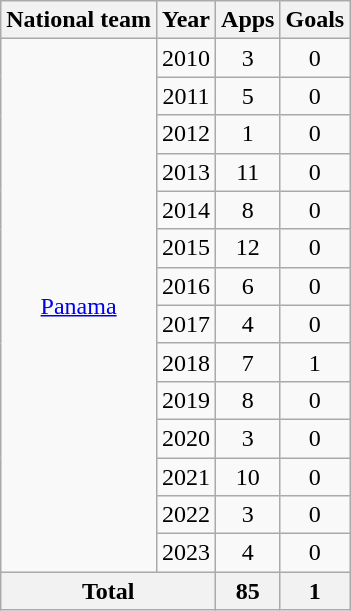<table class="wikitable" style="text-align:center">
<tr>
<th>National team</th>
<th>Year</th>
<th>Apps</th>
<th>Goals</th>
</tr>
<tr>
<td rowspan="14"><a href='#'>Panama</a></td>
<td>2010</td>
<td>3</td>
<td>0</td>
</tr>
<tr>
<td>2011</td>
<td>5</td>
<td>0</td>
</tr>
<tr>
<td>2012</td>
<td>1</td>
<td>0</td>
</tr>
<tr>
<td>2013</td>
<td>11</td>
<td>0</td>
</tr>
<tr>
<td>2014</td>
<td>8</td>
<td>0</td>
</tr>
<tr>
<td>2015</td>
<td>12</td>
<td>0</td>
</tr>
<tr>
<td>2016</td>
<td>6</td>
<td>0</td>
</tr>
<tr>
<td>2017</td>
<td>4</td>
<td>0</td>
</tr>
<tr>
<td>2018</td>
<td>7</td>
<td>1</td>
</tr>
<tr>
<td>2019</td>
<td>8</td>
<td>0</td>
</tr>
<tr>
<td>2020</td>
<td>3</td>
<td>0</td>
</tr>
<tr>
<td>2021</td>
<td>10</td>
<td>0</td>
</tr>
<tr>
<td>2022</td>
<td>3</td>
<td>0</td>
</tr>
<tr>
<td>2023</td>
<td>4</td>
<td>0</td>
</tr>
<tr>
<th colspan="2">Total</th>
<th>85</th>
<th>1</th>
</tr>
</table>
